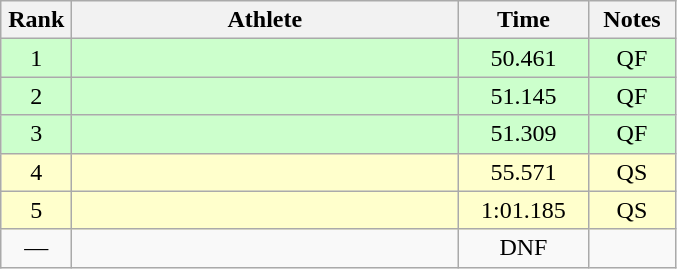<table class=wikitable style="text-align:center">
<tr>
<th width=40>Rank</th>
<th width=250>Athlete</th>
<th width=80>Time</th>
<th width=50>Notes</th>
</tr>
<tr bgcolor="ccffcc">
<td>1</td>
<td align=left></td>
<td>50.461</td>
<td>QF</td>
</tr>
<tr bgcolor="ccffcc">
<td>2</td>
<td align=left></td>
<td>51.145</td>
<td>QF</td>
</tr>
<tr bgcolor="ccffcc">
<td>3</td>
<td align=left></td>
<td>51.309</td>
<td>QF</td>
</tr>
<tr bgcolor="#ffffcc">
<td>4</td>
<td align=left></td>
<td>55.571</td>
<td>QS</td>
</tr>
<tr bgcolor="#ffffcc">
<td>5</td>
<td align=left></td>
<td>1:01.185</td>
<td>QS</td>
</tr>
<tr>
<td>—</td>
<td align=left></td>
<td>DNF</td>
<td></td>
</tr>
</table>
